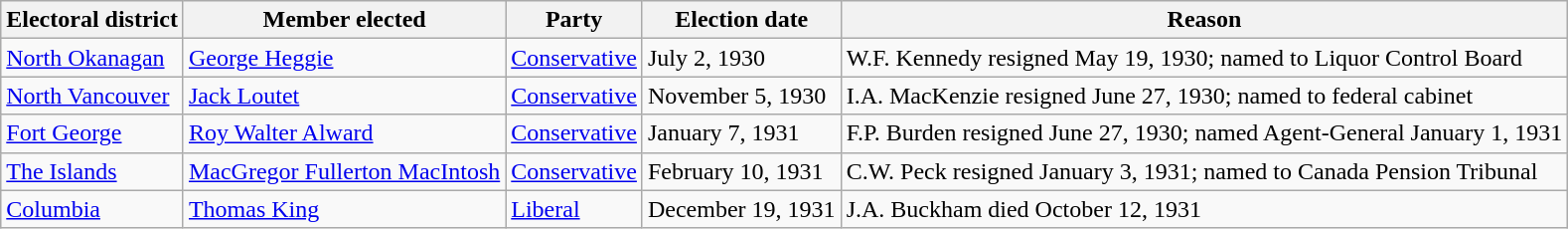<table class="wikitable sortable">
<tr>
<th>Electoral district</th>
<th>Member elected</th>
<th>Party</th>
<th>Election date</th>
<th>Reason</th>
</tr>
<tr>
<td><a href='#'>North Okanagan</a></td>
<td><a href='#'>George Heggie</a></td>
<td><a href='#'>Conservative</a></td>
<td>July 2, 1930</td>
<td>W.F. Kennedy resigned May 19, 1930; named to Liquor Control Board</td>
</tr>
<tr>
<td><a href='#'>North Vancouver</a></td>
<td><a href='#'>Jack Loutet</a></td>
<td><a href='#'>Conservative</a></td>
<td>November 5, 1930</td>
<td>I.A. MacKenzie resigned June 27, 1930; named to federal cabinet</td>
</tr>
<tr>
<td><a href='#'>Fort George</a></td>
<td><a href='#'>Roy Walter Alward</a></td>
<td><a href='#'>Conservative</a></td>
<td>January 7, 1931</td>
<td>F.P. Burden resigned June 27, 1930; named Agent-General January 1, 1931</td>
</tr>
<tr>
<td><a href='#'>The Islands</a></td>
<td><a href='#'>MacGregor Fullerton MacIntosh</a></td>
<td><a href='#'>Conservative</a></td>
<td>February 10, 1931</td>
<td>C.W. Peck resigned January 3, 1931; named to Canada Pension Tribunal</td>
</tr>
<tr>
<td><a href='#'>Columbia</a></td>
<td><a href='#'>Thomas King</a></td>
<td><a href='#'>Liberal</a></td>
<td>December 19, 1931</td>
<td>J.A. Buckham died October 12, 1931</td>
</tr>
</table>
